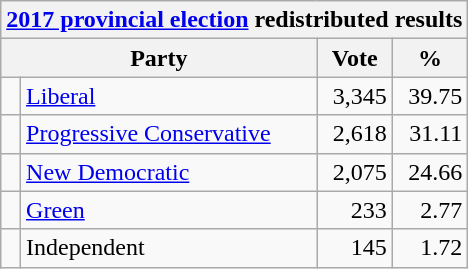<table class="wikitable">
<tr>
<th colspan="4"><a href='#'>2017 provincial election</a> redistributed results</th>
</tr>
<tr>
<th colspan="2">Party</th>
<th>Vote</th>
<th>%</th>
</tr>
<tr>
<td> </td>
<td><a href='#'>Liberal</a></td>
<td align=right>3,345</td>
<td align=right>39.75</td>
</tr>
<tr>
<td> </td>
<td><a href='#'>Progressive Conservative</a></td>
<td align=right>2,618</td>
<td align=right>31.11</td>
</tr>
<tr>
<td> </td>
<td><a href='#'>New Democratic</a></td>
<td align=right>2,075</td>
<td align=right>24.66</td>
</tr>
<tr>
<td> </td>
<td><a href='#'>Green</a></td>
<td align=right>233</td>
<td align=right>2.77</td>
</tr>
<tr>
<td> </td>
<td>Independent</td>
<td align=right>145</td>
<td align=right>1.72</td>
</tr>
</table>
